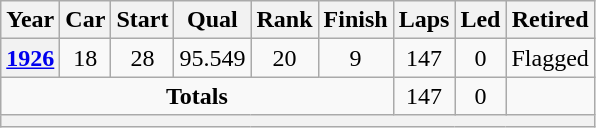<table class="wikitable" style="text-align:center">
<tr>
<th>Year</th>
<th>Car</th>
<th>Start</th>
<th>Qual</th>
<th>Rank</th>
<th>Finish</th>
<th>Laps</th>
<th>Led</th>
<th>Retired</th>
</tr>
<tr>
<th><a href='#'>1926</a></th>
<td>18</td>
<td>28</td>
<td>95.549</td>
<td>20</td>
<td>9</td>
<td>147</td>
<td>0</td>
<td>Flagged</td>
</tr>
<tr>
<td colspan=6><strong>Totals</strong></td>
<td>147</td>
<td>0</td>
<td></td>
</tr>
<tr>
<th colspan="9"></th>
</tr>
</table>
